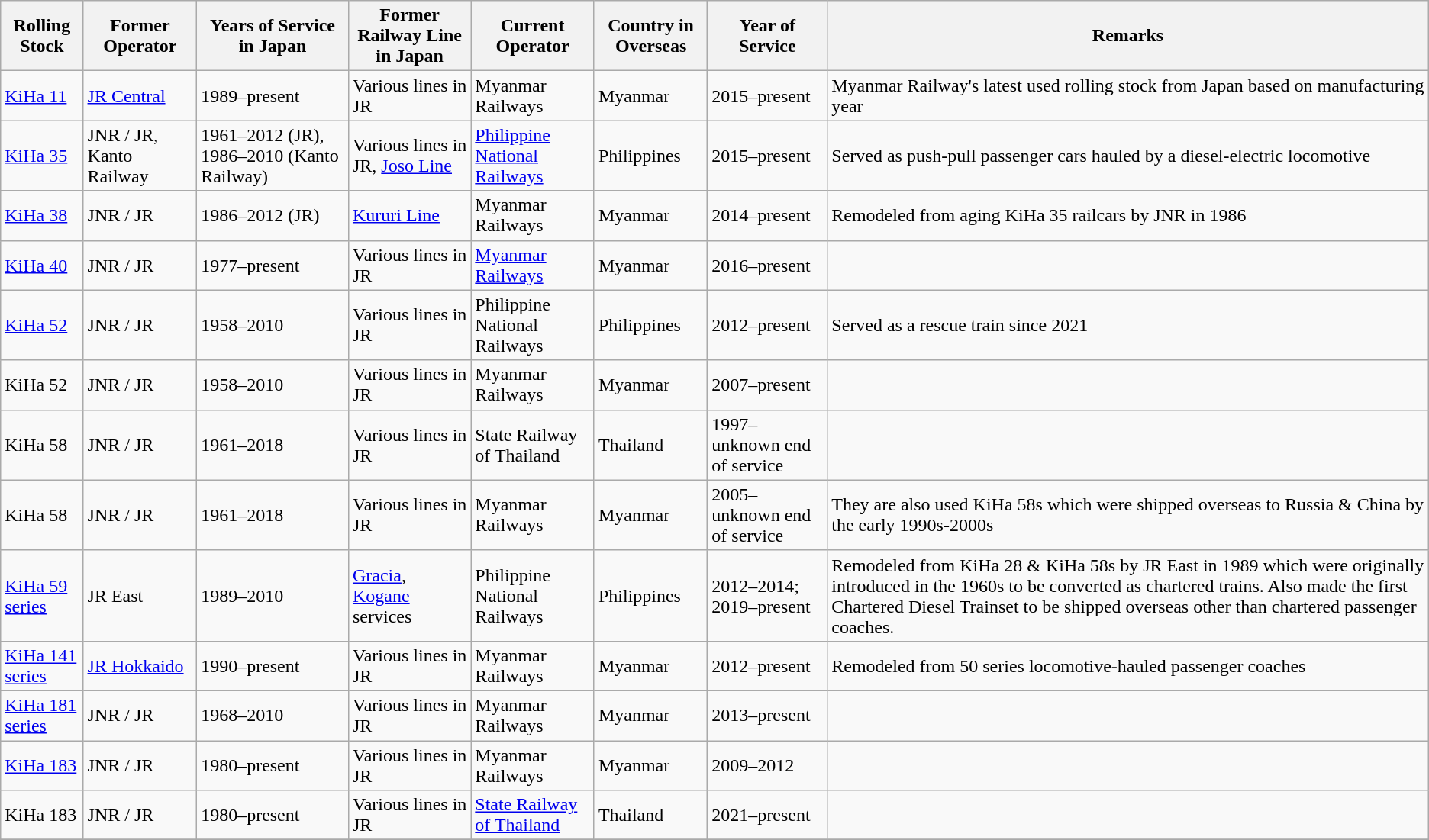<table class="wikitable">
<tr>
<th>Rolling Stock</th>
<th>Former Operator</th>
<th>Years of Service in Japan</th>
<th>Former Railway Line in Japan</th>
<th>Current Operator</th>
<th>Country in Overseas</th>
<th>Year of Service</th>
<th>Remarks</th>
</tr>
<tr>
<td><a href='#'>KiHa 11</a></td>
<td><a href='#'>JR Central</a></td>
<td>1989–present</td>
<td>Various lines in JR</td>
<td>Myanmar Railways</td>
<td>Myanmar</td>
<td>2015–present</td>
<td>Myanmar Railway's latest used rolling stock from Japan based on manufacturing year</td>
</tr>
<tr>
<td><a href='#'>KiHa 35</a></td>
<td>JNR / JR, Kanto Railway</td>
<td>1961–2012 (JR), 1986–2010 (Kanto Railway)</td>
<td>Various lines in JR, <a href='#'>Joso Line</a></td>
<td><a href='#'>Philippine National Railways</a></td>
<td>Philippines</td>
<td>2015–present</td>
<td>Served as push-pull passenger cars hauled by a diesel-electric locomotive</td>
</tr>
<tr>
<td><a href='#'>KiHa 38</a></td>
<td>JNR / JR</td>
<td>1986–2012 (JR)</td>
<td><a href='#'>Kururi Line</a></td>
<td>Myanmar Railways</td>
<td>Myanmar</td>
<td>2014–present</td>
<td>Remodeled from aging KiHa 35 railcars by JNR in 1986</td>
</tr>
<tr>
<td><a href='#'>KiHa 40</a></td>
<td>JNR / JR</td>
<td>1977–present</td>
<td>Various lines in JR</td>
<td><a href='#'>Myanmar Railways</a></td>
<td>Myanmar</td>
<td>2016–present</td>
<td></td>
</tr>
<tr>
<td><a href='#'>KiHa 52</a></td>
<td>JNR / JR</td>
<td>1958–2010</td>
<td>Various lines in JR</td>
<td>Philippine National Railways</td>
<td>Philippines</td>
<td>2012–present</td>
<td>Served as a rescue train since 2021</td>
</tr>
<tr>
<td>KiHa 52</td>
<td>JNR / JR</td>
<td>1958–2010</td>
<td>Various lines in JR</td>
<td>Myanmar Railways</td>
<td>Myanmar</td>
<td>2007–present</td>
<td></td>
</tr>
<tr>
<td>KiHa 58</td>
<td>JNR / JR</td>
<td>1961–2018</td>
<td>Various lines in JR</td>
<td>State Railway of Thailand</td>
<td>Thailand</td>
<td>1997–unknown end of service</td>
<td></td>
</tr>
<tr>
<td>KiHa 58</td>
<td>JNR / JR</td>
<td>1961–2018</td>
<td>Various lines in JR</td>
<td>Myanmar Railways</td>
<td>Myanmar</td>
<td>2005–unknown end of service</td>
<td>They are also used KiHa 58s which were shipped overseas to Russia & China by the early 1990s-2000s</td>
</tr>
<tr>
<td><a href='#'>KiHa 59 series</a></td>
<td>JR East</td>
<td>1989–2010</td>
<td><a href='#'>Gracia</a>, <a href='#'>Kogane</a> services</td>
<td>Philippine National Railways</td>
<td>Philippines</td>
<td>2012–2014; 2019–present</td>
<td>Remodeled from KiHa 28 & KiHa 58s by JR East in 1989 which were originally introduced in the 1960s to be converted as chartered trains. Also made the first Chartered Diesel Trainset to be shipped overseas other than chartered passenger coaches.</td>
</tr>
<tr>
<td><a href='#'>KiHa 141 series</a></td>
<td><a href='#'>JR Hokkaido</a></td>
<td>1990–present</td>
<td>Various lines in JR</td>
<td>Myanmar Railways</td>
<td>Myanmar</td>
<td>2012–present</td>
<td>Remodeled from 50 series locomotive-hauled passenger coaches</td>
</tr>
<tr>
<td><a href='#'>KiHa 181 series</a></td>
<td>JNR / JR</td>
<td>1968–2010</td>
<td>Various lines in JR</td>
<td>Myanmar Railways</td>
<td>Myanmar</td>
<td>2013–present</td>
<td></td>
</tr>
<tr>
<td><a href='#'>KiHa 183</a></td>
<td>JNR / JR</td>
<td>1980–present</td>
<td>Various lines in JR</td>
<td>Myanmar Railways</td>
<td>Myanmar</td>
<td>2009–2012</td>
<td></td>
</tr>
<tr>
<td>KiHa 183</td>
<td>JNR / JR</td>
<td>1980–present</td>
<td>Various lines in JR</td>
<td><a href='#'>State Railway of Thailand</a></td>
<td>Thailand</td>
<td>2021–present</td>
<td></td>
</tr>
<tr>
</tr>
</table>
